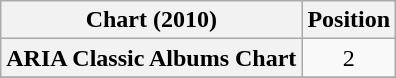<table class="wikitable sortable plainrowheaders" style="text-align:center">
<tr>
<th scope="col">Chart (2010)</th>
<th scope="col">Position</th>
</tr>
<tr>
<th scope="row">ARIA Classic Albums Chart</th>
<td>2</td>
</tr>
<tr>
</tr>
</table>
